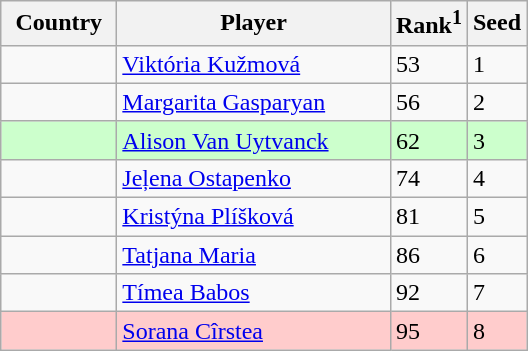<table class="sortable wikitable">
<tr>
<th width="70">Country</th>
<th width="175">Player</th>
<th>Rank<sup>1</sup></th>
<th>Seed</th>
</tr>
<tr>
<td></td>
<td><a href='#'>Viktória Kužmová</a></td>
<td>53</td>
<td>1</td>
</tr>
<tr>
<td></td>
<td><a href='#'>Margarita Gasparyan</a></td>
<td>56</td>
<td>2</td>
</tr>
<tr style="background:#cfc;">
<td></td>
<td><a href='#'>Alison Van Uytvanck</a></td>
<td>62</td>
<td>3</td>
</tr>
<tr>
<td></td>
<td><a href='#'>Jeļena Ostapenko</a></td>
<td>74</td>
<td>4</td>
</tr>
<tr>
<td></td>
<td><a href='#'>Kristýna Plíšková</a></td>
<td>81</td>
<td>5</td>
</tr>
<tr>
<td></td>
<td><a href='#'>Tatjana Maria</a></td>
<td>86</td>
<td>6</td>
</tr>
<tr>
<td></td>
<td><a href='#'>Tímea Babos</a></td>
<td>92</td>
<td>7</td>
</tr>
<tr style="background:#fcc;">
<td></td>
<td><a href='#'>Sorana Cîrstea</a></td>
<td>95</td>
<td>8</td>
</tr>
</table>
